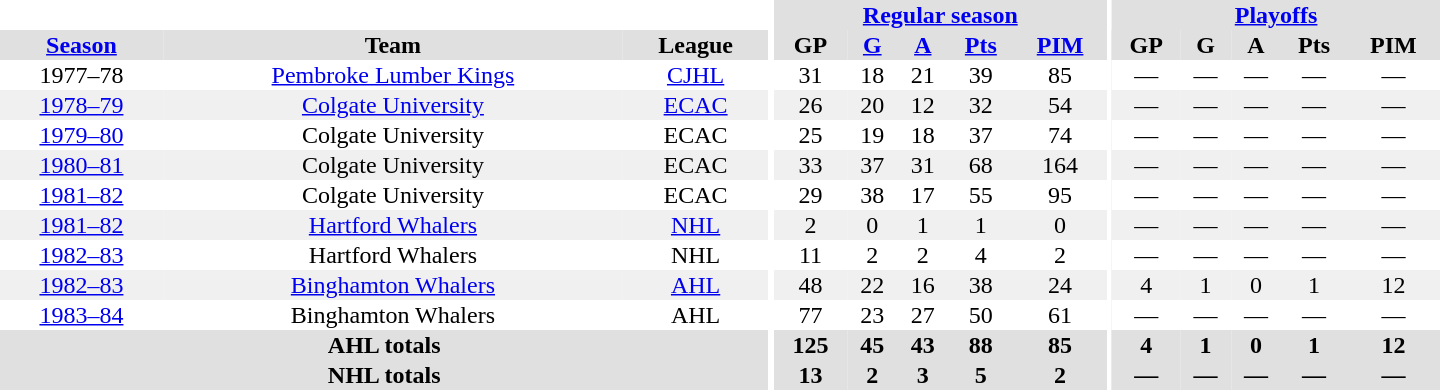<table border="0" cellpadding="1" cellspacing="0" style="text-align:center; width:60em">
<tr bgcolor="#e0e0e0">
<th colspan="3" bgcolor="#ffffff"></th>
<th rowspan="100" bgcolor="#ffffff"></th>
<th colspan="5"><a href='#'>Regular season</a></th>
<th rowspan="100" bgcolor="#ffffff"></th>
<th colspan="5"><a href='#'>Playoffs</a></th>
</tr>
<tr bgcolor="#e0e0e0">
<th><a href='#'>Season</a></th>
<th>Team</th>
<th>League</th>
<th>GP</th>
<th><a href='#'>G</a></th>
<th><a href='#'>A</a></th>
<th><a href='#'>Pts</a></th>
<th><a href='#'>PIM</a></th>
<th>GP</th>
<th>G</th>
<th>A</th>
<th>Pts</th>
<th>PIM</th>
</tr>
<tr>
<td>1977–78</td>
<td><a href='#'>Pembroke Lumber Kings</a></td>
<td><a href='#'>CJHL</a></td>
<td>31</td>
<td>18</td>
<td>21</td>
<td>39</td>
<td>85</td>
<td>—</td>
<td>—</td>
<td>—</td>
<td>—</td>
<td>—</td>
</tr>
<tr bgcolor="#f0f0f0">
<td><a href='#'>1978–79</a></td>
<td><a href='#'>Colgate University</a></td>
<td><a href='#'>ECAC</a></td>
<td>26</td>
<td>20</td>
<td>12</td>
<td>32</td>
<td>54</td>
<td>—</td>
<td>—</td>
<td>—</td>
<td>—</td>
<td>—</td>
</tr>
<tr>
<td><a href='#'>1979–80</a></td>
<td>Colgate University</td>
<td>ECAC</td>
<td>25</td>
<td>19</td>
<td>18</td>
<td>37</td>
<td>74</td>
<td>—</td>
<td>—</td>
<td>—</td>
<td>—</td>
<td>—</td>
</tr>
<tr bgcolor="#f0f0f0">
<td><a href='#'>1980–81</a></td>
<td>Colgate University</td>
<td>ECAC</td>
<td>33</td>
<td>37</td>
<td>31</td>
<td>68</td>
<td>164</td>
<td>—</td>
<td>—</td>
<td>—</td>
<td>—</td>
<td>—</td>
</tr>
<tr>
<td><a href='#'>1981–82</a></td>
<td>Colgate University</td>
<td>ECAC</td>
<td>29</td>
<td>38</td>
<td>17</td>
<td>55</td>
<td>95</td>
<td>—</td>
<td>—</td>
<td>—</td>
<td>—</td>
<td>—</td>
</tr>
<tr bgcolor="#f0f0f0">
<td><a href='#'>1981–82</a></td>
<td><a href='#'>Hartford Whalers</a></td>
<td><a href='#'>NHL</a></td>
<td>2</td>
<td>0</td>
<td>1</td>
<td>1</td>
<td>0</td>
<td>—</td>
<td>—</td>
<td>—</td>
<td>—</td>
<td>—</td>
</tr>
<tr>
<td><a href='#'>1982–83</a></td>
<td>Hartford Whalers</td>
<td>NHL</td>
<td>11</td>
<td>2</td>
<td>2</td>
<td>4</td>
<td>2</td>
<td>—</td>
<td>—</td>
<td>—</td>
<td>—</td>
<td>—</td>
</tr>
<tr bgcolor="#f0f0f0">
<td><a href='#'>1982–83</a></td>
<td><a href='#'>Binghamton Whalers</a></td>
<td><a href='#'>AHL</a></td>
<td>48</td>
<td>22</td>
<td>16</td>
<td>38</td>
<td>24</td>
<td>4</td>
<td>1</td>
<td>0</td>
<td>1</td>
<td>12</td>
</tr>
<tr>
<td><a href='#'>1983–84</a></td>
<td>Binghamton Whalers</td>
<td>AHL</td>
<td>77</td>
<td>23</td>
<td>27</td>
<td>50</td>
<td>61</td>
<td>—</td>
<td>—</td>
<td>—</td>
<td>—</td>
<td>—</td>
</tr>
<tr bgcolor="#e0e0e0">
<th colspan="3">AHL totals</th>
<th>125</th>
<th>45</th>
<th>43</th>
<th>88</th>
<th>85</th>
<th>4</th>
<th>1</th>
<th>0</th>
<th>1</th>
<th>12</th>
</tr>
<tr bgcolor="#e0e0e0">
<th colspan="3">NHL totals</th>
<th>13</th>
<th>2</th>
<th>3</th>
<th>5</th>
<th>2</th>
<th>—</th>
<th>—</th>
<th>—</th>
<th>—</th>
<th>—</th>
</tr>
</table>
